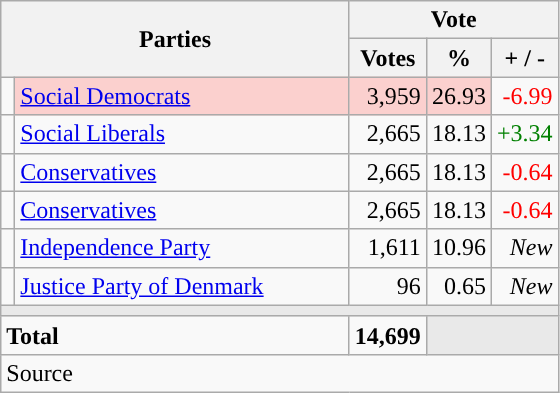<table class="wikitable" style="text-align:right;">
<tr>
<th style="text-align:centre;" rowspan="2" colspan="2" width="225">Parties</th>
<th colspan="3">Vote</th>
</tr>
<tr>
<th width="15">Votes</th>
<th width="15">%</th>
<th width="15">+ / -</th>
</tr>
<tr>
<td width="2" style="color:inherit;background:"></td>
<td bgcolor=#fbd0ce  align="left"><a href='#'>Social Democrats</a></td>
<td bgcolor=#fbd0ce>3,959</td>
<td bgcolor=#fbd0ce>26.93</td>
<td style=color:red;>-6.99</td>
</tr>
<tr>
<td width="2" style="color:inherit;background:"></td>
<td align="left"><a href='#'>Social Liberals</a></td>
<td>2,665</td>
<td>18.13</td>
<td style=color:green;>+3.34</td>
</tr>
<tr>
<td width="2" style="color:inherit;background:"></td>
<td align="left"><a href='#'>Conservatives</a></td>
<td>2,665</td>
<td>18.13</td>
<td style=color:red;>-0.64</td>
</tr>
<tr>
<td width="2" style="color:inherit;background:"></td>
<td align="left"><a href='#'>Conservatives</a></td>
<td>2,665</td>
<td>18.13</td>
<td style=color:red;>-0.64</td>
</tr>
<tr>
<td width="2" style="color:inherit;background:"></td>
<td align="left"><a href='#'>Independence Party</a></td>
<td>1,611</td>
<td>10.96</td>
<td><em>New</em></td>
</tr>
<tr>
<td width="2" style="color:inherit;background:"></td>
<td align="left"><a href='#'>Justice Party of Denmark</a></td>
<td>96</td>
<td>0.65</td>
<td><em>New</em></td>
</tr>
<tr>
<td colspan="7" bgcolor="#E9E9E9"></td>
</tr>
<tr>
<td align="left" colspan="2"><strong>Total</strong></td>
<td><strong>14,699</strong></td>
<td bgcolor="#E9E9E9" colspan="2"></td>
</tr>
<tr>
<td align="left" colspan="6">Source</td>
</tr>
</table>
